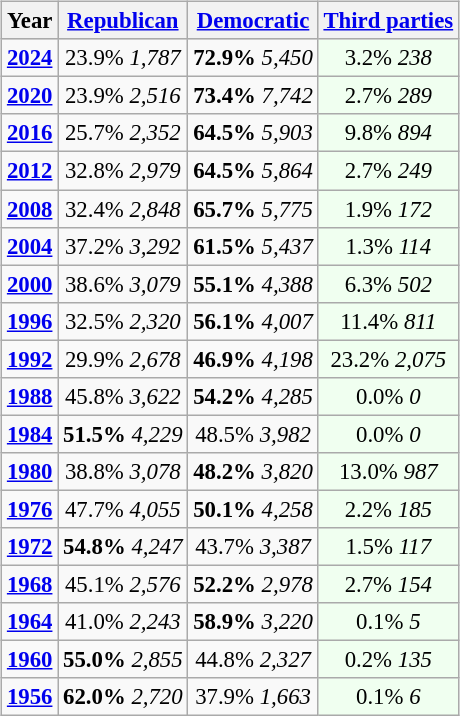<table class="wikitable" style="float:right; font-size:95%;">
<tr bgcolor=lightgrey>
<th>Year</th>
<th><a href='#'>Republican</a></th>
<th><a href='#'>Democratic</a></th>
<th><a href='#'>Third parties</a></th>
</tr>
<tr>
<td style="text-align:center;" ><strong><a href='#'>2024</a></strong></td>
<td style="text-align:center;" >23.9% <em>1,787</em></td>
<td style="text-align:center;" ><strong>72.9%</strong> <em>5,450</em></td>
<td style="text-align:center; background:honeyDew;">3.2% <em>238</em></td>
</tr>
<tr>
<td style="text-align:center;" ><strong><a href='#'>2020</a></strong></td>
<td style="text-align:center;" >23.9% <em>2,516</em></td>
<td style="text-align:center;" ><strong>73.4%</strong> <em>7,742</em></td>
<td style="text-align:center; background:honeyDew;">2.7% <em>289</em></td>
</tr>
<tr>
<td style="text-align:center;" ><strong><a href='#'>2016</a></strong></td>
<td style="text-align:center;" >25.7% <em>2,352</em></td>
<td style="text-align:center;" ><strong>64.5%</strong> <em>5,903</em></td>
<td style="text-align:center; background:honeyDew;">9.8% <em>894</em></td>
</tr>
<tr>
<td style="text-align:center;" ><strong><a href='#'>2012</a></strong></td>
<td style="text-align:center;" >32.8% <em>2,979</em></td>
<td style="text-align:center;" ><strong>64.5%</strong> <em>5,864</em></td>
<td style="text-align:center; background:honeyDew;">2.7% <em>249</em></td>
</tr>
<tr>
<td style="text-align:center;" ><strong><a href='#'>2008</a></strong></td>
<td style="text-align:center;" >32.4% <em>2,848</em></td>
<td style="text-align:center;" ><strong>65.7%</strong> <em>5,775</em></td>
<td style="text-align:center; background:honeyDew;">1.9% <em>172</em></td>
</tr>
<tr>
<td style="text-align:center;" ><strong><a href='#'>2004</a></strong></td>
<td style="text-align:center;" >37.2% <em>3,292</em></td>
<td style="text-align:center;" ><strong>61.5%</strong> <em>5,437</em></td>
<td style="text-align:center; background:honeyDew;">1.3% <em>114</em></td>
</tr>
<tr>
<td style="text-align:center;" ><strong><a href='#'>2000</a></strong></td>
<td style="text-align:center;" >38.6% <em>3,079</em></td>
<td style="text-align:center;" ><strong>55.1%</strong> <em>4,388</em></td>
<td style="text-align:center; background:honeyDew;">6.3% <em>502</em></td>
</tr>
<tr>
<td style="text-align:center;" ><strong><a href='#'>1996</a></strong></td>
<td style="text-align:center;" >32.5% <em>2,320</em></td>
<td style="text-align:center;" ><strong>56.1%</strong> <em>4,007</em></td>
<td style="text-align:center; background:honeyDew;">11.4% <em>811</em></td>
</tr>
<tr>
<td style="text-align:center;" ><strong><a href='#'>1992</a></strong></td>
<td style="text-align:center;" >29.9% <em>2,678</em></td>
<td style="text-align:center;" ><strong>46.9%</strong> <em>4,198</em></td>
<td style="text-align:center; background:honeyDew;">23.2% <em>2,075</em></td>
</tr>
<tr>
<td style="text-align:center;" ><strong><a href='#'>1988</a></strong></td>
<td style="text-align:center;" >45.8% <em>3,622</em></td>
<td style="text-align:center;" ><strong>54.2%</strong> <em>4,285</em></td>
<td style="text-align:center; background:honeyDew;">0.0% <em>0</em></td>
</tr>
<tr>
<td style="text-align:center;" ><strong><a href='#'>1984</a></strong></td>
<td style="text-align:center;" ><strong>51.5%</strong> <em>4,229</em></td>
<td style="text-align:center;" >48.5% <em>3,982</em></td>
<td style="text-align:center; background:honeyDew;">0.0% <em>0</em></td>
</tr>
<tr>
<td style="text-align:center;" ><strong><a href='#'>1980</a></strong></td>
<td style="text-align:center;" >38.8% <em>3,078</em></td>
<td style="text-align:center;" ><strong>48.2%</strong> <em>3,820</em></td>
<td style="text-align:center; background:honeyDew;">13.0% <em>987</em></td>
</tr>
<tr>
<td style="text-align:center;" ><strong><a href='#'>1976</a></strong></td>
<td style="text-align:center;" >47.7% <em>4,055</em></td>
<td style="text-align:center;" ><strong>50.1%</strong> <em>4,258</em></td>
<td style="text-align:center; background:honeyDew;">2.2% <em>185</em></td>
</tr>
<tr>
<td style="text-align:center;" ><strong><a href='#'>1972</a></strong></td>
<td style="text-align:center;" ><strong>54.8%</strong> <em>4,247</em></td>
<td style="text-align:center;" >43.7% <em>3,387</em></td>
<td style="text-align:center; background:honeyDew;">1.5% <em>117</em></td>
</tr>
<tr>
<td style="text-align:center;" ><strong><a href='#'>1968</a></strong></td>
<td style="text-align:center;" >45.1% <em>2,576</em></td>
<td style="text-align:center;" ><strong>52.2%</strong> <em>2,978</em></td>
<td style="text-align:center; background:honeyDew;">2.7% <em>154</em></td>
</tr>
<tr>
<td style="text-align:center;" ><strong><a href='#'>1964</a></strong></td>
<td style="text-align:center;" >41.0% <em>2,243</em></td>
<td style="text-align:center;" ><strong>58.9%</strong> <em>3,220</em></td>
<td style="text-align:center; background:honeyDew;">0.1% <em>5</em></td>
</tr>
<tr>
<td style="text-align:center;" ><strong><a href='#'>1960</a></strong></td>
<td style="text-align:center;" ><strong>55.0%</strong> <em>2,855</em></td>
<td style="text-align:center;" >44.8% <em>2,327</em></td>
<td style="text-align:center; background:honeyDew;">0.2% <em>135</em></td>
</tr>
<tr>
<td style="text-align:center;" ><strong><a href='#'>1956</a></strong></td>
<td style="text-align:center;" ><strong>62.0%</strong> <em>2,720</em></td>
<td style="text-align:center;" >37.9% <em>1,663</em></td>
<td style="text-align:center; background:honeyDew;">0.1% <em>6</em></td>
</tr>
</table>
